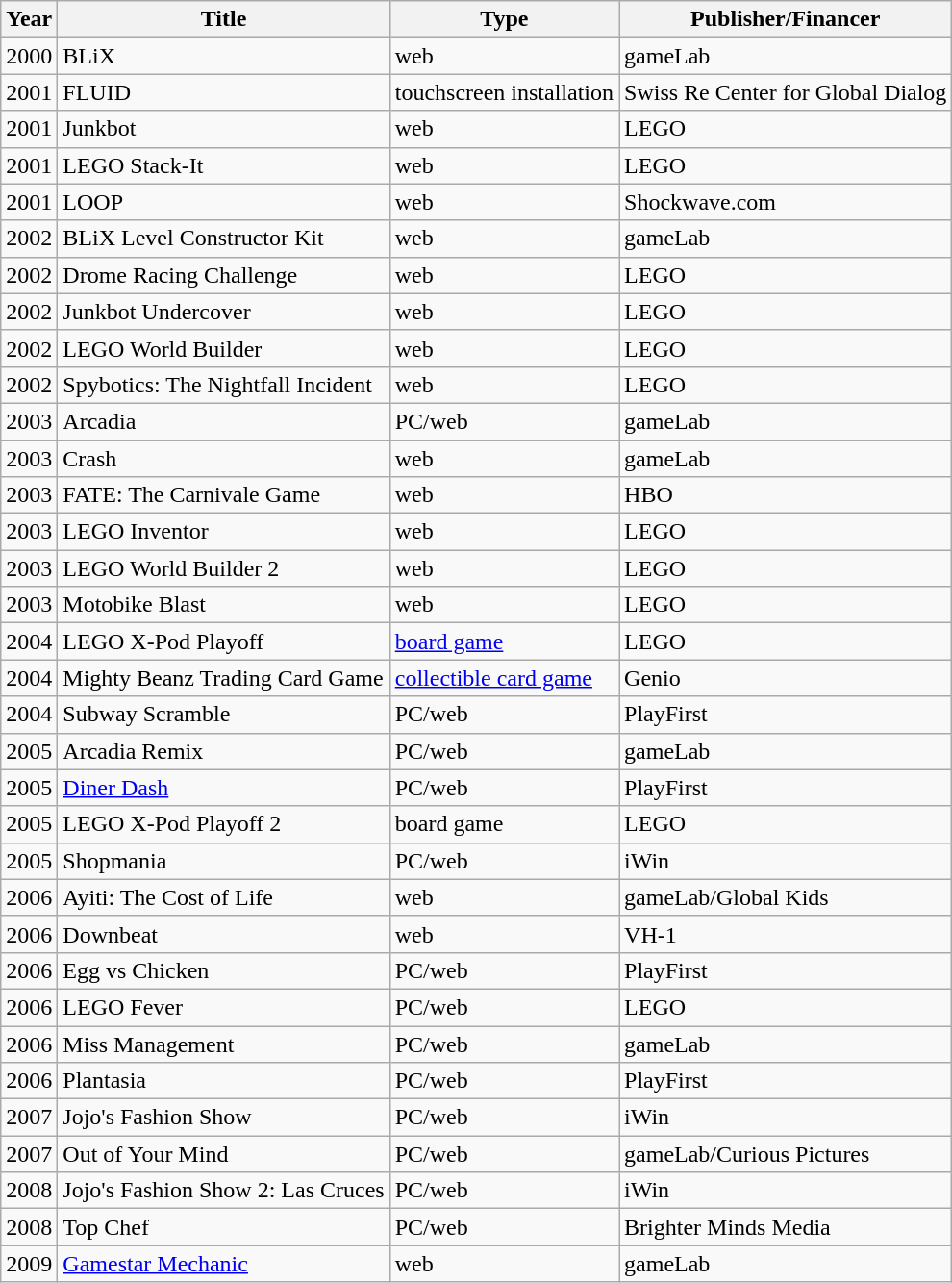<table class="wikitable sortable">
<tr>
<th>Year</th>
<th>Title</th>
<th>Type</th>
<th>Publisher/Financer</th>
</tr>
<tr>
<td>2000</td>
<td>BLiX</td>
<td>web</td>
<td>gameLab</td>
</tr>
<tr>
<td>2001</td>
<td>FLUID</td>
<td>touchscreen installation</td>
<td>Swiss Re Center for Global Dialog</td>
</tr>
<tr>
<td>2001</td>
<td>Junkbot</td>
<td>web</td>
<td>LEGO</td>
</tr>
<tr>
<td>2001</td>
<td>LEGO Stack-It</td>
<td>web</td>
<td>LEGO</td>
</tr>
<tr>
<td>2001</td>
<td>LOOP</td>
<td>web</td>
<td>Shockwave.com</td>
</tr>
<tr>
<td>2002</td>
<td>BLiX Level Constructor Kit</td>
<td>web</td>
<td>gameLab</td>
</tr>
<tr>
<td>2002</td>
<td>Drome Racing Challenge</td>
<td>web</td>
<td>LEGO</td>
</tr>
<tr>
<td>2002</td>
<td>Junkbot Undercover</td>
<td>web</td>
<td>LEGO</td>
</tr>
<tr>
<td>2002</td>
<td>LEGO World Builder</td>
<td>web</td>
<td>LEGO</td>
</tr>
<tr>
<td>2002</td>
<td>Spybotics: The Nightfall Incident</td>
<td>web</td>
<td>LEGO</td>
</tr>
<tr>
<td>2003</td>
<td>Arcadia</td>
<td>PC/web</td>
<td>gameLab</td>
</tr>
<tr>
<td>2003</td>
<td>Crash</td>
<td>web</td>
<td>gameLab</td>
</tr>
<tr>
<td>2003</td>
<td>FATE: The Carnivale Game</td>
<td>web</td>
<td>HBO</td>
</tr>
<tr>
<td>2003</td>
<td>LEGO Inventor</td>
<td>web</td>
<td>LEGO</td>
</tr>
<tr>
<td>2003</td>
<td>LEGO World Builder 2</td>
<td>web</td>
<td>LEGO</td>
</tr>
<tr>
<td>2003</td>
<td>Motobike Blast</td>
<td>web</td>
<td>LEGO</td>
</tr>
<tr>
<td>2004</td>
<td>LEGO X-Pod Playoff</td>
<td><a href='#'>board game</a></td>
<td>LEGO</td>
</tr>
<tr>
<td>2004</td>
<td>Mighty Beanz Trading Card Game</td>
<td><a href='#'>collectible card game</a></td>
<td>Genio</td>
</tr>
<tr>
<td>2004</td>
<td>Subway Scramble</td>
<td>PC/web</td>
<td>PlayFirst</td>
</tr>
<tr>
<td>2005</td>
<td>Arcadia Remix</td>
<td>PC/web</td>
<td>gameLab</td>
</tr>
<tr>
<td>2005</td>
<td><a href='#'>Diner Dash</a></td>
<td>PC/web</td>
<td>PlayFirst</td>
</tr>
<tr>
<td>2005</td>
<td>LEGO X-Pod Playoff 2</td>
<td>board game</td>
<td>LEGO</td>
</tr>
<tr>
<td>2005</td>
<td>Shopmania</td>
<td>PC/web</td>
<td>iWin</td>
</tr>
<tr>
<td>2006</td>
<td>Ayiti: The Cost of Life</td>
<td>web</td>
<td>gameLab/Global Kids</td>
</tr>
<tr>
<td>2006</td>
<td>Downbeat</td>
<td>web</td>
<td>VH-1</td>
</tr>
<tr>
<td>2006</td>
<td>Egg vs Chicken</td>
<td>PC/web</td>
<td>PlayFirst</td>
</tr>
<tr>
<td>2006</td>
<td>LEGO Fever</td>
<td>PC/web</td>
<td>LEGO</td>
</tr>
<tr>
<td>2006</td>
<td>Miss Management</td>
<td>PC/web</td>
<td>gameLab</td>
</tr>
<tr>
<td>2006</td>
<td>Plantasia</td>
<td>PC/web</td>
<td>PlayFirst</td>
</tr>
<tr>
<td>2007</td>
<td>Jojo's Fashion Show</td>
<td>PC/web</td>
<td>iWin</td>
</tr>
<tr>
<td>2007</td>
<td>Out of Your Mind</td>
<td>PC/web</td>
<td>gameLab/Curious Pictures</td>
</tr>
<tr>
<td>2008</td>
<td>Jojo's Fashion Show 2: Las Cruces</td>
<td>PC/web</td>
<td>iWin</td>
</tr>
<tr>
<td>2008</td>
<td>Top Chef</td>
<td>PC/web</td>
<td>Brighter Minds Media</td>
</tr>
<tr>
<td>2009</td>
<td><a href='#'>Gamestar Mechanic</a></td>
<td>web</td>
<td>gameLab</td>
</tr>
</table>
